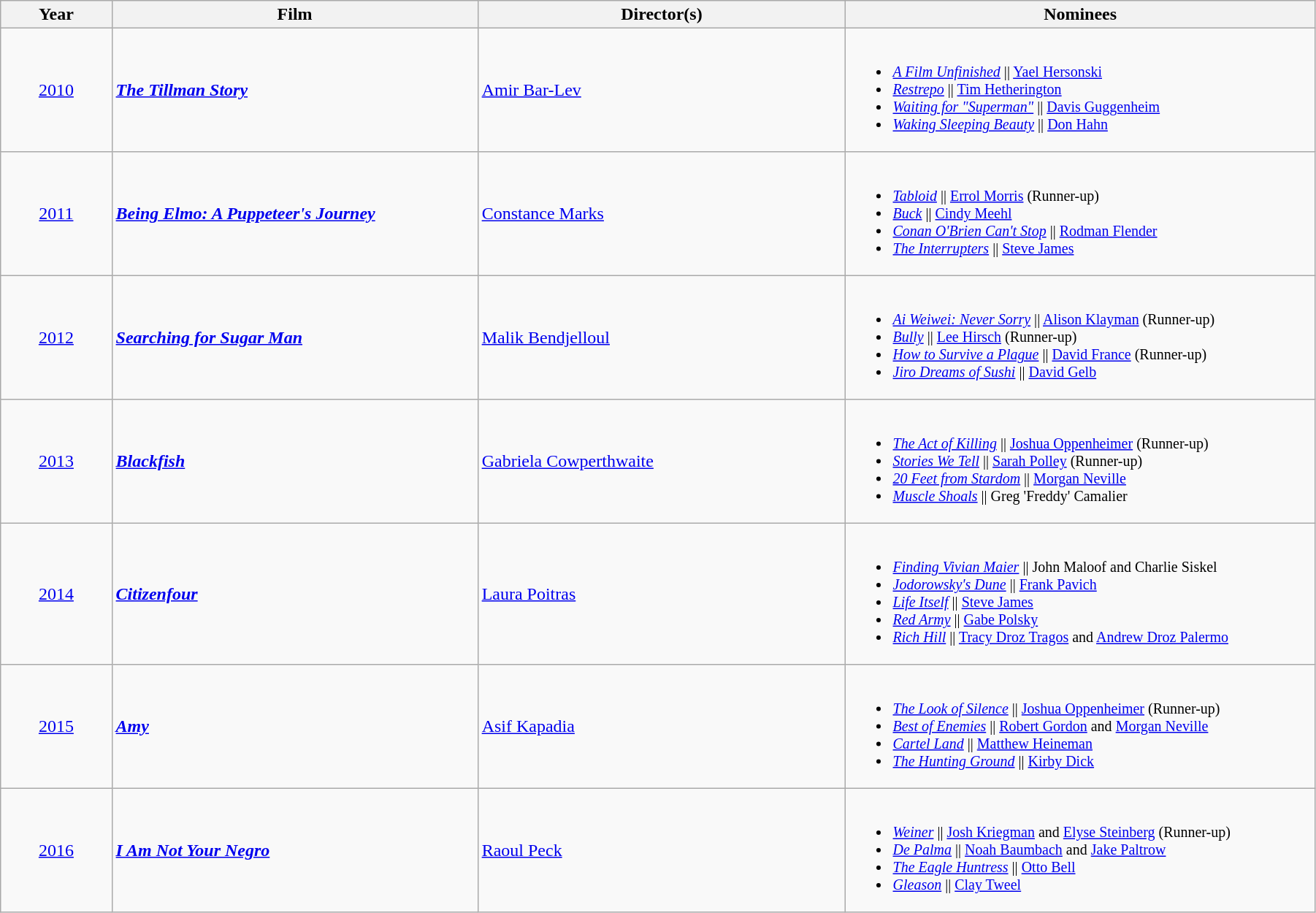<table class="wikitable" width="95%" cellpadding="5">
<tr>
<th width="100"><strong>Year</strong></th>
<th width="350"><strong>Film</strong></th>
<th width="350"><strong>Director(s)</strong></th>
<th width="450"><strong>Nominees</strong></th>
</tr>
<tr>
<td align="center"><a href='#'>2010</a></td>
<td><strong><em><a href='#'>The Tillman Story</a></em></strong></td>
<td><a href='#'>Amir Bar-Lev</a></td>
<td style="font-size:smaller"><br><ul><li><em><a href='#'>A Film Unfinished</a></em> || <a href='#'>Yael Hersonski</a></li><li><em><a href='#'>Restrepo</a></em> || <a href='#'>Tim Hetherington</a></li><li><em><a href='#'>Waiting for "Superman"</a></em> || <a href='#'>Davis Guggenheim</a></li><li><em><a href='#'>Waking Sleeping Beauty</a></em> || <a href='#'>Don Hahn</a></li></ul></td>
</tr>
<tr>
<td align="center"><a href='#'>2011</a></td>
<td><strong><em><a href='#'>Being Elmo: A Puppeteer's Journey</a></em></strong></td>
<td><a href='#'>Constance Marks</a></td>
<td style="font-size:smaller"><br><ul><li><em><a href='#'>Tabloid</a></em> || <a href='#'>Errol Morris</a> (Runner-up)</li><li><em><a href='#'>Buck</a></em> || <a href='#'>Cindy Meehl</a></li><li><em><a href='#'>Conan O'Brien Can't Stop</a></em> || <a href='#'>Rodman Flender</a></li><li><em><a href='#'>The Interrupters</a></em> || <a href='#'>Steve James</a></li></ul></td>
</tr>
<tr>
<td align="center"><a href='#'>2012</a></td>
<td><strong><em><a href='#'>Searching for Sugar Man</a></em></strong></td>
<td><a href='#'>Malik Bendjelloul</a></td>
<td style="font-size:smaller"><br><ul><li><em><a href='#'>Ai Weiwei: Never Sorry</a></em> || <a href='#'>Alison Klayman</a> (Runner-up)</li><li><em><a href='#'>Bully</a></em> || <a href='#'>Lee Hirsch</a> (Runner-up)</li><li><em><a href='#'>How to Survive a Plague</a></em> || <a href='#'>David France</a> (Runner-up)</li><li><em><a href='#'>Jiro Dreams of Sushi</a></em> || <a href='#'>David Gelb</a></li></ul></td>
</tr>
<tr>
<td align="center"><a href='#'>2013</a></td>
<td><strong><em><a href='#'>Blackfish</a></em></strong></td>
<td><a href='#'>Gabriela Cowperthwaite</a></td>
<td style="font-size:smaller"><br><ul><li><em><a href='#'>The Act of Killing</a></em> || <a href='#'>Joshua Oppenheimer</a> (Runner-up)</li><li><em><a href='#'>Stories We Tell</a></em> || <a href='#'>Sarah Polley</a> (Runner-up)</li><li><em><a href='#'>20 Feet from Stardom</a></em> || <a href='#'>Morgan Neville</a></li><li><em><a href='#'>Muscle Shoals</a></em> || Greg 'Freddy' Camalier</li></ul></td>
</tr>
<tr>
<td align="center"><a href='#'>2014</a></td>
<td><strong><em><a href='#'>Citizenfour</a></em></strong></td>
<td><a href='#'>Laura Poitras</a></td>
<td style="font-size:smaller"><br><ul><li><em><a href='#'>Finding Vivian Maier</a></em> || John Maloof and Charlie Siskel</li><li><em><a href='#'>Jodorowsky's Dune</a></em> || <a href='#'>Frank Pavich</a></li><li><em><a href='#'>Life Itself</a></em> || <a href='#'>Steve James</a></li><li><em><a href='#'>Red Army</a></em> || <a href='#'>Gabe Polsky</a></li><li><em><a href='#'>Rich Hill</a></em> || <a href='#'>Tracy Droz Tragos</a> and <a href='#'>Andrew Droz Palermo</a></li></ul></td>
</tr>
<tr>
<td align="center"><a href='#'>2015</a></td>
<td><strong><em><a href='#'>Amy</a></em></strong></td>
<td><a href='#'>Asif Kapadia</a></td>
<td style="font-size:smaller"><br><ul><li><em><a href='#'>The Look of Silence</a></em> || <a href='#'>Joshua Oppenheimer</a> (Runner-up)</li><li><em><a href='#'>Best of Enemies</a></em> || <a href='#'>Robert Gordon</a> and <a href='#'>Morgan Neville</a></li><li><em><a href='#'>Cartel Land</a></em> || <a href='#'>Matthew Heineman</a></li><li><em><a href='#'>The Hunting Ground</a></em> || <a href='#'>Kirby Dick</a></li></ul></td>
</tr>
<tr>
<td align="center"><a href='#'>2016</a></td>
<td><strong><em><a href='#'>I Am Not Your Negro</a></em></strong></td>
<td><a href='#'>Raoul Peck</a></td>
<td style="font-size:smaller"><br><ul><li><em><a href='#'>Weiner</a></em> || <a href='#'>Josh Kriegman</a> and <a href='#'>Elyse Steinberg</a> (Runner-up)</li><li><em><a href='#'>De Palma</a></em> || <a href='#'>Noah Baumbach</a> and <a href='#'>Jake Paltrow</a></li><li><em><a href='#'>The Eagle Huntress</a></em> || <a href='#'>Otto Bell</a></li><li><em><a href='#'>Gleason</a></em> || <a href='#'>Clay Tweel</a></li></ul></td>
</tr>
</table>
